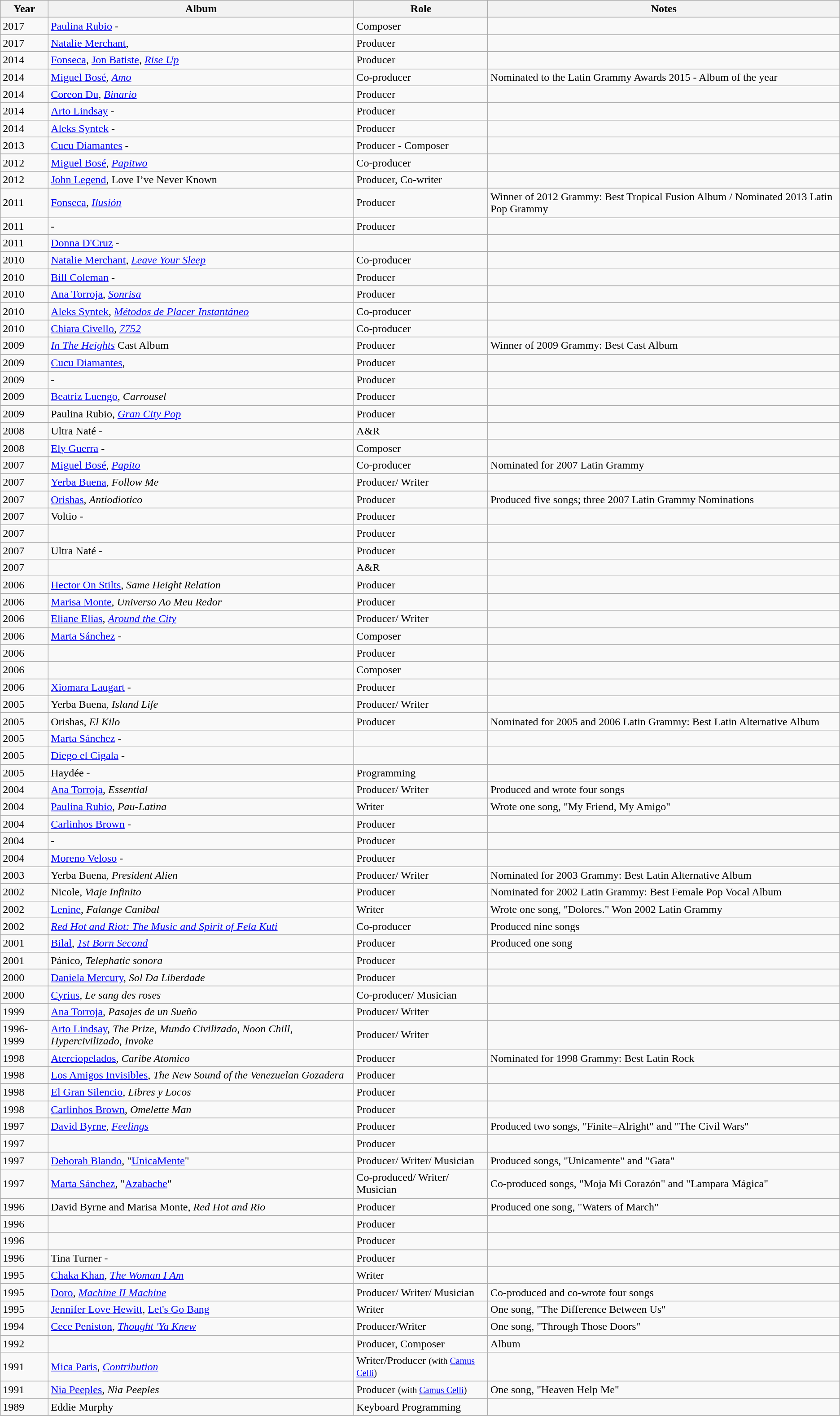<table class="wikitable">
<tr>
<th>Year</th>
<th>Album</th>
<th>Role</th>
<th>Notes</th>
</tr>
<tr>
<td>2017</td>
<td><a href='#'>Paulina Rubio</a> - </td>
<td>Composer</td>
<td></td>
</tr>
<tr>
<td>2017</td>
<td><a href='#'>Natalie Merchant</a>, </td>
<td>Producer</td>
<td></td>
</tr>
<tr>
<td>2014</td>
<td><a href='#'>Fonseca</a>, <a href='#'>Jon Batiste</a>, <em><a href='#'>Rise Up</a></em></td>
<td>Producer</td>
<td></td>
</tr>
<tr>
<td>2014</td>
<td><a href='#'>Miguel Bosé</a>, <em><a href='#'>Amo</a></em></td>
<td>Co-producer</td>
<td>Nominated to the Latin Grammy Awards 2015 - Album of the year</td>
</tr>
<tr>
<td>2014</td>
<td><a href='#'>Coreon Du</a>, <em><a href='#'>Binario</a></em></td>
<td>Producer</td>
<td></td>
</tr>
<tr>
<td>2014</td>
<td><a href='#'>Arto Lindsay</a> - </td>
<td>Producer</td>
<td></td>
</tr>
<tr>
<td>2014</td>
<td><a href='#'>Aleks Syntek</a> - </td>
<td>Producer</td>
<td></td>
</tr>
<tr>
<td>2013</td>
<td><a href='#'>Cucu Diamantes</a> - </td>
<td>Producer - Composer</td>
<td></td>
</tr>
<tr>
<td>2012</td>
<td><a href='#'>Miguel Bosé</a>, <em><a href='#'>Papitwo</a></em></td>
<td>Co-producer</td>
<td></td>
</tr>
<tr>
<td>2012</td>
<td><a href='#'>John Legend</a>, Love I’ve Never Known </td>
<td>Producer, Co-writer</td>
<td></td>
</tr>
<tr>
<td>2011</td>
<td><a href='#'>Fonseca</a>, <em><a href='#'>Ilusión</a></em></td>
<td>Producer</td>
<td>Winner of 2012 Grammy: Best Tropical Fusion Album / Nominated 2013 Latin Pop Grammy</td>
</tr>
<tr>
<td>2011</td>
<td> - </td>
<td>Producer</td>
<td></td>
</tr>
<tr>
<td>2011</td>
<td><a href='#'>Donna D'Cruz</a> - </td>
<td></td>
<td></td>
</tr>
<tr>
<td>2010</td>
<td><a href='#'>Natalie Merchant</a>, <em><a href='#'>Leave Your Sleep</a></em></td>
<td>Co-producer</td>
<td></td>
</tr>
<tr>
<td>2010</td>
<td><a href='#'>Bill Coleman</a> - </td>
<td>Producer</td>
<td></td>
</tr>
<tr>
<td>2010</td>
<td><a href='#'>Ana Torroja</a>, <em><a href='#'>Sonrisa</a></em></td>
<td>Producer</td>
<td></td>
</tr>
<tr>
<td>2010</td>
<td><a href='#'>Aleks Syntek</a>, <em><a href='#'>Métodos de Placer Instantáneo</a></em></td>
<td>Co-producer</td>
<td></td>
</tr>
<tr>
<td>2010</td>
<td><a href='#'>Chiara Civello</a>, <em><a href='#'>7752</a></em></td>
<td>Co-producer</td>
<td></td>
</tr>
<tr>
<td>2009</td>
<td><em><a href='#'>In The Heights</a></em> Cast Album</td>
<td>Producer</td>
<td>Winner of 2009 Grammy: Best Cast Album</td>
</tr>
<tr>
<td>2009</td>
<td><a href='#'>Cucu Diamantes</a>, <em></em></td>
<td>Producer</td>
<td></td>
</tr>
<tr>
<td>2009</td>
<td> - </td>
<td>Producer</td>
<td></td>
</tr>
<tr>
<td>2009</td>
<td><a href='#'>Beatriz Luengo</a>, <em>Carrousel</em></td>
<td>Producer</td>
<td></td>
</tr>
<tr>
<td>2009</td>
<td>Paulina Rubio, <em><a href='#'>Gran City Pop</a></em></td>
<td>Producer</td>
<td></td>
</tr>
<tr>
<td>2008</td>
<td>Ultra Naté - </td>
<td>A&R</td>
<td></td>
</tr>
<tr>
<td>2008</td>
<td><a href='#'>Ely Guerra</a> - </td>
<td>Composer</td>
<td></td>
</tr>
<tr>
<td>2007</td>
<td><a href='#'>Miguel Bosé</a>, <a href='#'><em>Papito</em></a></td>
<td>Co-producer</td>
<td>Nominated for 2007 Latin Grammy</td>
</tr>
<tr>
<td>2007</td>
<td><a href='#'>Yerba Buena</a>, <em>Follow Me</em></td>
<td>Producer/ Writer</td>
<td></td>
</tr>
<tr>
<td>2007</td>
<td><a href='#'>Orishas</a>, <em>Antiodiotico</em></td>
<td>Producer</td>
<td>Produced five songs; three 2007 Latin Grammy Nominations</td>
</tr>
<tr>
<td>2007</td>
<td>Voltio - </td>
<td>Producer</td>
<td></td>
</tr>
<tr>
<td>2007</td>
<td></td>
<td>Producer</td>
<td></td>
</tr>
<tr>
<td>2007</td>
<td>Ultra Naté - </td>
<td>Producer</td>
<td></td>
</tr>
<tr>
<td>2007</td>
<td></td>
<td>A&R</td>
<td></td>
</tr>
<tr>
<td>2006</td>
<td><a href='#'>Hector On Stilts</a>, <em>Same Height Relation</em></td>
<td>Producer</td>
<td></td>
</tr>
<tr>
<td>2006</td>
<td><a href='#'>Marisa Monte</a>, <em>Universo Ao Meu Redor</em></td>
<td>Producer</td>
<td></td>
</tr>
<tr>
<td>2006</td>
<td><a href='#'>Eliane Elias</a>, <em><a href='#'>Around the City</a></em></td>
<td>Producer/ Writer</td>
<td></td>
</tr>
<tr>
<td>2006</td>
<td><a href='#'>Marta Sánchez</a> - </td>
<td>Composer</td>
<td></td>
</tr>
<tr>
<td>2006</td>
<td></td>
<td>Producer</td>
<td></td>
</tr>
<tr>
<td>2006</td>
<td></td>
<td>Composer</td>
<td></td>
</tr>
<tr>
<td>2006</td>
<td><a href='#'>Xiomara Laugart</a> - </td>
<td>Producer</td>
<td></td>
</tr>
<tr>
<td>2005</td>
<td>Yerba Buena, <em>Island Life</em></td>
<td>Producer/ Writer</td>
<td></td>
</tr>
<tr>
<td>2005</td>
<td>Orishas, <em>El Kilo</em></td>
<td>Producer</td>
<td>Nominated for 2005 and 2006 Latin Grammy: Best Latin Alternative Album</td>
</tr>
<tr>
<td>2005</td>
<td><a href='#'>Marta Sánchez</a> - </td>
<td></td>
<td></td>
</tr>
<tr>
<td>2005</td>
<td><a href='#'>Diego el Cigala</a> - </td>
<td></td>
<td></td>
</tr>
<tr>
<td>2005</td>
<td>Haydée - </td>
<td>Programming</td>
<td></td>
</tr>
<tr>
<td>2004</td>
<td><a href='#'>Ana Torroja</a>, <em>Essential</em></td>
<td>Producer/ Writer</td>
<td>Produced and wrote four songs</td>
</tr>
<tr>
<td>2004</td>
<td><a href='#'>Paulina Rubio</a>, <em>Pau-Latina</em></td>
<td>Writer</td>
<td>Wrote one song, "My Friend, My Amigo"</td>
</tr>
<tr>
<td>2004</td>
<td><a href='#'>Carlinhos Brown</a> - </td>
<td>Producer</td>
<td></td>
</tr>
<tr>
<td>2004</td>
<td> - </td>
<td>Producer</td>
<td></td>
</tr>
<tr>
<td>2004</td>
<td><a href='#'>Moreno Veloso</a> - </td>
<td>Producer</td>
<td></td>
</tr>
<tr>
<td>2003</td>
<td>Yerba Buena, <em>President Alien</em></td>
<td>Producer/ Writer</td>
<td>Nominated for 2003 Grammy: Best Latin Alternative Album</td>
</tr>
<tr>
<td>2002</td>
<td>Nicole, <em>Viaje Infinito</em></td>
<td>Producer</td>
<td>Nominated for 2002 Latin Grammy: Best Female Pop Vocal Album</td>
</tr>
<tr>
<td>2002</td>
<td><a href='#'>Lenine</a>, <em>Falange Canibal</em></td>
<td>Writer</td>
<td>Wrote one song, "Dolores." Won 2002 Latin Grammy</td>
</tr>
<tr>
<td>2002</td>
<td><a href='#'><em>Red Hot and Riot: The Music and Spirit of Fela Kuti</em></a></td>
<td>Co-producer</td>
<td>Produced nine songs</td>
</tr>
<tr>
<td>2001</td>
<td><a href='#'>Bilal</a>, <em><a href='#'>1st Born Second</a></em></td>
<td>Producer</td>
<td>Produced one song</td>
</tr>
<tr>
<td>2001</td>
<td>Pánico, <em>Telephatic sonora</em></td>
<td>Producer</td>
</tr>
<tr>
<td>2000</td>
<td><a href='#'>Daniela Mercury</a>, <em>Sol Da Liberdade</em></td>
<td>Producer</td>
<td></td>
</tr>
<tr>
<td>2000</td>
<td><a href='#'>Cyrius</a>, <em>Le sang des roses</em></td>
<td>Co-producer/ Musician</td>
<td></td>
</tr>
<tr>
<td>1999</td>
<td><a href='#'>Ana Torroja</a>, <em>Pasajes de un Sueño</em></td>
<td>Producer/ Writer</td>
<td></td>
</tr>
<tr>
<td>1996-1999</td>
<td><a href='#'>Arto Lindsay</a>, <em>The Prize</em>, <em>Mundo Civilizado</em>, <em>Noon Chill</em>, <em>Hypercivilizado</em>, <em>Invoke</em></td>
<td>Producer/ Writer</td>
<td></td>
</tr>
<tr>
<td>1998</td>
<td><a href='#'>Aterciopelados</a>, <em>Caribe Atomico</em></td>
<td>Producer</td>
<td>Nominated for 1998 Grammy: Best Latin Rock</td>
</tr>
<tr>
<td>1998</td>
<td><a href='#'>Los Amigos Invisibles</a>, <em>The New Sound of the Venezuelan Gozadera</em></td>
<td>Producer</td>
<td></td>
</tr>
<tr>
<td>1998</td>
<td><a href='#'>El Gran Silencio</a>, <em>Libres y Locos</em></td>
<td>Producer</td>
<td></td>
</tr>
<tr>
<td>1998</td>
<td><a href='#'>Carlinhos Brown</a>, <em>Omelette Man</em></td>
<td>Producer</td>
<td></td>
</tr>
<tr>
<td>1997</td>
<td><a href='#'>David Byrne</a>, <a href='#'><em>Feelings</em></a></td>
<td>Producer</td>
<td>Produced two songs, "Finite=Alright" and "The Civil Wars"</td>
</tr>
<tr>
<td>1997</td>
<td></td>
<td>Producer</td>
<td></td>
</tr>
<tr>
<td>1997</td>
<td><a href='#'>Deborah Blando</a>, "<a href='#'>UnicaMente</a>"</td>
<td>Producer/ Writer/ Musician</td>
<td>Produced songs, "Unicamente" and "Gata"</td>
</tr>
<tr>
<td>1997</td>
<td><a href='#'>Marta Sánchez</a>, "<a href='#'>Azabache</a>"</td>
<td>Co-produced/ Writer/ Musician</td>
<td>Co-produced songs, "Moja Mi Corazón" and "Lampara Mágica"</td>
</tr>
<tr>
<td>1996</td>
<td>David Byrne and Marisa Monte, <em>Red Hot and Rio</em></td>
<td>Producer</td>
<td>Produced one song, "Waters of March"</td>
</tr>
<tr>
<td>1996</td>
<td></td>
<td>Producer</td>
<td></td>
</tr>
<tr>
<td>1996</td>
<td></td>
<td>Producer</td>
<td></td>
</tr>
<tr>
<td>1996</td>
<td>Tina Turner - </td>
<td>Producer</td>
<td></td>
</tr>
<tr>
<td>1995</td>
<td><a href='#'>Chaka Khan</a>, <em><a href='#'>The Woman I Am</a></em></td>
<td>Writer</td>
<td></td>
</tr>
<tr>
<td>1995</td>
<td><a href='#'>Doro</a>, <em><a href='#'>Machine II Machine</a></em></td>
<td>Producer/ Writer/ Musician</td>
<td>Co-produced and co-wrote four songs</td>
</tr>
<tr>
<td>1995</td>
<td><a href='#'>Jennifer Love Hewitt</a>, <a href='#'>Let's Go Bang</a></td>
<td>Writer</td>
<td>One song, "The Difference Between Us"</td>
</tr>
<tr>
<td>1994</td>
<td><a href='#'>Cece Peniston</a>, <em><a href='#'>Thought 'Ya Knew</a></em></td>
<td>Producer/Writer</td>
<td>One song, "Through Those Doors"</td>
</tr>
<tr>
<td>1992</td>
<td></td>
<td>Producer, Composer</td>
<td>Album</td>
</tr>
<tr>
<td>1991</td>
<td><a href='#'>Mica Paris</a>, <em><a href='#'>Contribution</a></em></td>
<td>Writer/Producer <small>(with <a href='#'>Camus Celli</a>)</small></td>
<td></td>
</tr>
<tr>
<td>1991</td>
<td><a href='#'>Nia Peeples</a>, <em>Nia Peeples</em></td>
<td>Producer <small>(with <a href='#'>Camus Celli</a>)</small></td>
<td>One song, "Heaven Help Me"</td>
</tr>
<tr>
<td>1989</td>
<td>Eddie Murphy </td>
<td>Keyboard Programming</td>
<td></td>
</tr>
</table>
